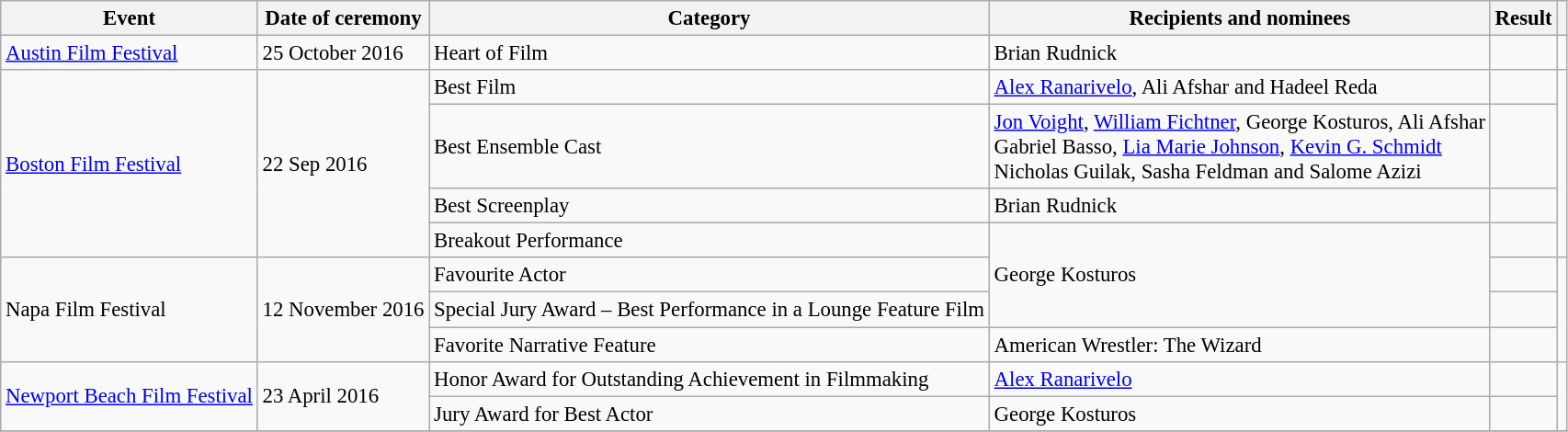<table class="wikitable plainrowheaders sortable" style="font-size: 95%;">
<tr>
<th scope="col" class="unsortable">Event</th>
<th scope="col" class="sortable">Date of ceremony</th>
<th scope="col">Category</th>
<th scope="col">Recipients and nominees</th>
<th scope="col">Result</th>
<th scope="col" class="unsortable"></th>
</tr>
<tr>
<td><a href='#'>Austin Film Festival</a></td>
<td>25 October 2016</td>
<td>Heart of Film</td>
<td>Brian Rudnick</td>
<td></td>
<td></td>
</tr>
<tr>
<td rowspan=4><a href='#'>Boston Film Festival</a></td>
<td rowspan=4>22 Sep 2016</td>
<td>Best Film</td>
<td><a href='#'>Alex Ranarivelo</a>, Ali Afshar and Hadeel Reda</td>
<td></td>
<td rowspan=4></td>
</tr>
<tr>
<td>Best Ensemble Cast</td>
<td><a href='#'>Jon Voight</a>, <a href='#'>William Fichtner</a>, George Kosturos, Ali Afshar<br>Gabriel Basso, <a href='#'>Lia Marie Johnson</a>, <a href='#'>Kevin G. Schmidt</a><br>Nicholas Guilak, Sasha Feldman and Salome Azizi</td>
<td></td>
</tr>
<tr>
<td>Best Screenplay</td>
<td>Brian Rudnick</td>
<td></td>
</tr>
<tr>
<td>Breakout Performance</td>
<td rowspan=3>George Kosturos</td>
<td></td>
</tr>
<tr>
<td rowspan=3>Napa Film Festival</td>
<td rowspan=3>12 November 2016</td>
<td>Favourite Actor</td>
<td></td>
<td rowspan=3></td>
</tr>
<tr>
<td>Special Jury Award – Best Performance in a Lounge Feature Film</td>
<td></td>
</tr>
<tr>
<td>Favorite Narrative Feature</td>
<td>American Wrestler: The Wizard</td>
<td></td>
</tr>
<tr>
<td rowspan=2><a href='#'>Newport Beach Film Festival</a></td>
<td rowspan=2>23 April 2016</td>
<td>Honor Award for Outstanding Achievement in Filmmaking</td>
<td><a href='#'>Alex Ranarivelo</a></td>
<td></td>
<td rowspan=2></td>
</tr>
<tr>
<td>Jury Award for Best Actor</td>
<td>George Kosturos</td>
<td></td>
</tr>
<tr>
</tr>
</table>
